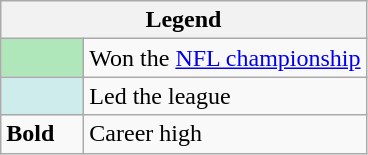<table class="wikitable mw-collapsible">
<tr>
<th colspan="2">Legend</th>
</tr>
<tr>
<td style="background:#afe6ba; width:3em;"></td>
<td>Won the <a href='#'>NFL championship</a></td>
</tr>
<tr>
<td style="background:#cfecec; width:3em;"></td>
<td>Led the league</td>
</tr>
<tr>
<td><strong>Bold</strong></td>
<td>Career high</td>
</tr>
</table>
